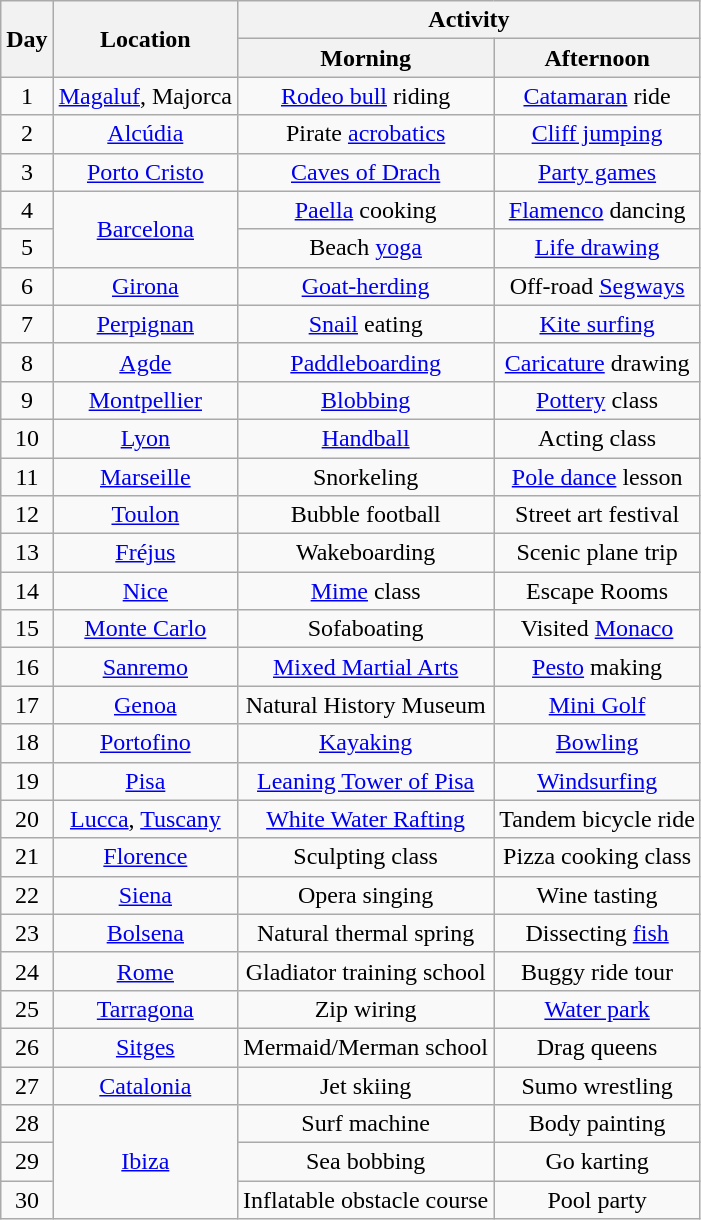<table class="wikitable" style="text-align:center;">
<tr>
<th rowspan=2>Day</th>
<th rowspan=2>Location</th>
<th colspan=2>Activity</th>
</tr>
<tr>
<th>Morning</th>
<th>Afternoon</th>
</tr>
<tr>
<td>1</td>
<td><a href='#'>Magaluf</a>, Majorca</td>
<td><a href='#'>Rodeo bull</a> riding</td>
<td><a href='#'>Catamaran</a> ride</td>
</tr>
<tr>
<td>2</td>
<td><a href='#'>Alcúdia</a></td>
<td>Pirate <a href='#'>acrobatics</a></td>
<td><a href='#'>Cliff jumping</a></td>
</tr>
<tr>
<td>3</td>
<td><a href='#'>Porto Cristo</a></td>
<td><a href='#'>Caves of Drach</a></td>
<td><a href='#'>Party games</a></td>
</tr>
<tr>
<td>4</td>
<td rowspan=2><a href='#'>Barcelona</a></td>
<td><a href='#'>Paella</a> cooking</td>
<td><a href='#'>Flamenco</a> dancing</td>
</tr>
<tr>
<td>5</td>
<td>Beach <a href='#'>yoga</a></td>
<td><a href='#'>Life drawing</a></td>
</tr>
<tr>
<td>6</td>
<td><a href='#'>Girona</a></td>
<td><a href='#'>Goat-herding</a></td>
<td>Off-road <a href='#'>Segways</a></td>
</tr>
<tr>
<td>7</td>
<td><a href='#'>Perpignan</a></td>
<td><a href='#'>Snail</a> eating</td>
<td><a href='#'>Kite surfing</a></td>
</tr>
<tr>
<td>8</td>
<td><a href='#'>Agde</a></td>
<td><a href='#'>Paddleboarding</a></td>
<td><a href='#'>Caricature</a> drawing</td>
</tr>
<tr>
<td>9</td>
<td><a href='#'>Montpellier</a></td>
<td><a href='#'>Blobbing</a></td>
<td><a href='#'>Pottery</a> class</td>
</tr>
<tr>
<td>10</td>
<td><a href='#'>Lyon</a></td>
<td><a href='#'>Handball</a></td>
<td>Acting class</td>
</tr>
<tr>
<td>11</td>
<td><a href='#'>Marseille</a></td>
<td>Snorkeling</td>
<td><a href='#'>Pole dance</a> lesson</td>
</tr>
<tr>
<td>12</td>
<td><a href='#'>Toulon</a></td>
<td>Bubble football</td>
<td>Street art festival</td>
</tr>
<tr>
<td>13</td>
<td><a href='#'>Fréjus</a></td>
<td>Wakeboarding</td>
<td>Scenic plane trip</td>
</tr>
<tr>
<td>14</td>
<td><a href='#'>Nice</a></td>
<td><a href='#'>Mime</a> class</td>
<td>Escape Rooms</td>
</tr>
<tr>
<td>15</td>
<td><a href='#'>Monte Carlo</a></td>
<td>Sofaboating</td>
<td>Visited <a href='#'>Monaco</a></td>
</tr>
<tr>
<td>16</td>
<td><a href='#'>Sanremo</a></td>
<td><a href='#'>Mixed Martial Arts</a></td>
<td><a href='#'>Pesto</a> making</td>
</tr>
<tr>
<td>17</td>
<td><a href='#'>Genoa</a></td>
<td>Natural History Museum</td>
<td><a href='#'>Mini Golf</a></td>
</tr>
<tr>
<td>18</td>
<td><a href='#'>Portofino</a></td>
<td><a href='#'>Kayaking</a></td>
<td><a href='#'>Bowling</a></td>
</tr>
<tr>
<td>19</td>
<td><a href='#'>Pisa</a></td>
<td><a href='#'>Leaning Tower of Pisa</a></td>
<td><a href='#'>Windsurfing</a></td>
</tr>
<tr>
<td>20</td>
<td><a href='#'>Lucca</a>, <a href='#'>Tuscany</a></td>
<td><a href='#'>White Water Rafting</a></td>
<td>Tandem bicycle ride</td>
</tr>
<tr>
<td>21</td>
<td><a href='#'>Florence</a></td>
<td>Sculpting class</td>
<td>Pizza cooking class</td>
</tr>
<tr>
<td>22</td>
<td><a href='#'>Siena</a></td>
<td>Opera singing</td>
<td>Wine tasting</td>
</tr>
<tr>
<td>23</td>
<td><a href='#'>Bolsena</a></td>
<td>Natural thermal spring</td>
<td>Dissecting <a href='#'>fish</a></td>
</tr>
<tr>
<td>24</td>
<td><a href='#'>Rome</a></td>
<td>Gladiator training school</td>
<td>Buggy ride tour</td>
</tr>
<tr>
<td>25</td>
<td><a href='#'>Tarragona</a></td>
<td>Zip wiring</td>
<td><a href='#'>Water park</a></td>
</tr>
<tr>
<td>26</td>
<td><a href='#'>Sitges</a></td>
<td>Mermaid/Merman school</td>
<td>Drag queens</td>
</tr>
<tr>
<td>27</td>
<td><a href='#'>Catalonia</a></td>
<td>Jet skiing</td>
<td>Sumo wrestling</td>
</tr>
<tr>
<td>28</td>
<td rowspan=3><a href='#'>Ibiza</a></td>
<td>Surf machine</td>
<td>Body painting</td>
</tr>
<tr>
<td>29</td>
<td>Sea bobbing</td>
<td>Go karting</td>
</tr>
<tr>
<td>30</td>
<td>Inflatable obstacle course</td>
<td>Pool party</td>
</tr>
</table>
